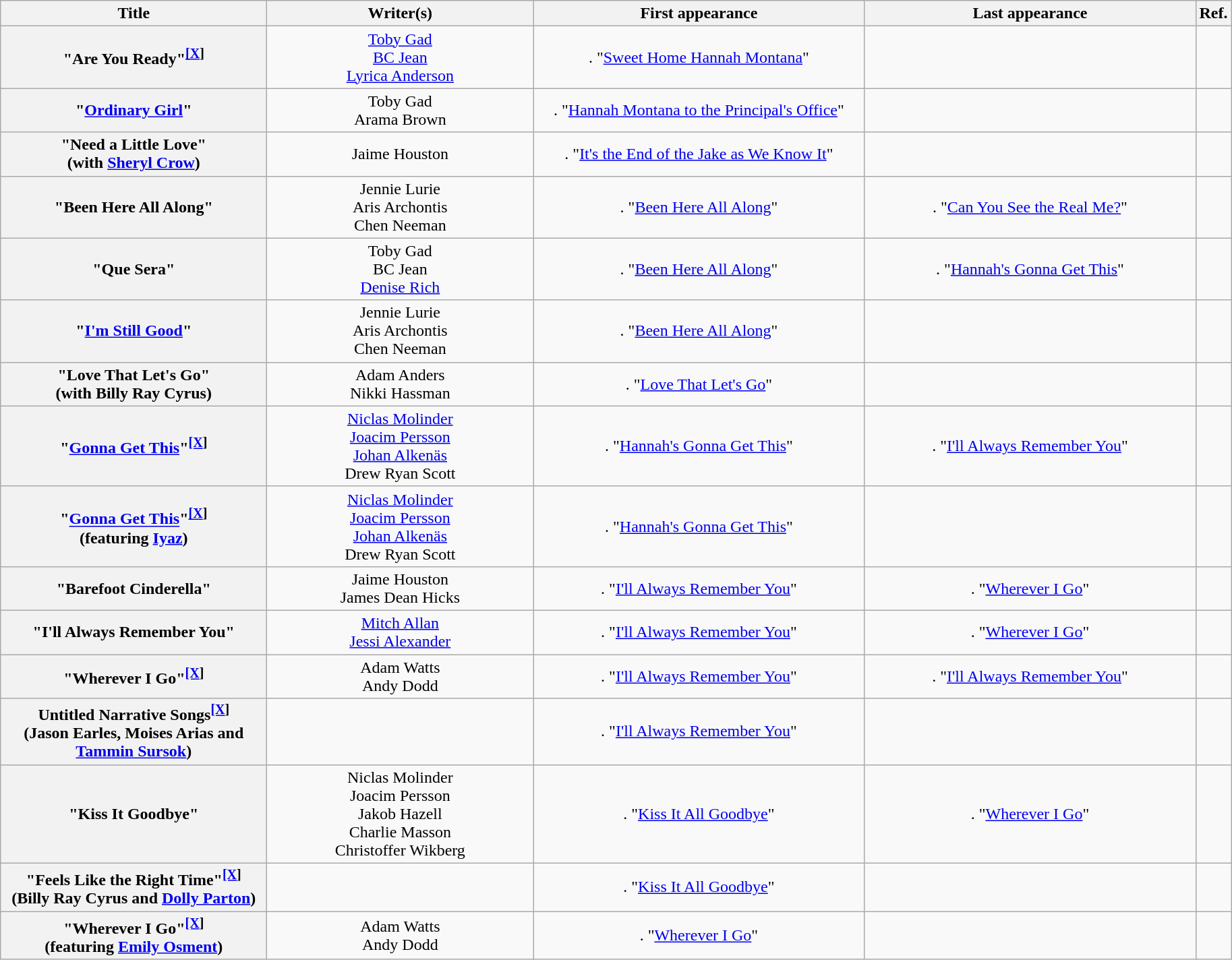<table class="wikitable sortable plainrowheaders" style="text-align:center;">
<tr>
<th scope="col" style="width:16em;">Title</th>
<th scope="col" style="width:16em;" class="unsortable">Writer(s)</th>
<th scope="col" style="width:20em;">First appearance</th>
<th scope="col" style="width:20em;">Last appearance</th>
<th scope="col" class="unsortable">Ref.</th>
</tr>
<tr>
<th scope="row">"Are You Ready"<sup><a href='#'>[X</a>]</sup></th>
<td><a href='#'>Toby Gad</a> <br> <a href='#'>BC Jean</a> <br> <a href='#'>Lyrica Anderson</a></td>
<td>. "<a href='#'>Sweet Home Hannah Montana</a>"</td>
<td></td>
<td></td>
</tr>
<tr>
<th scope="row">"<a href='#'>Ordinary Girl</a>"</th>
<td>Toby Gad <br> Arama Brown</td>
<td>. "<a href='#'>Hannah Montana to the Principal's Office</a>"</td>
<td></td>
<td></td>
</tr>
<tr>
<th scope="row">"Need a Little Love" <br> <span>(with <a href='#'>Sheryl Crow</a>)</span></th>
<td>Jaime Houston</td>
<td>. "<a href='#'>It's the End of the Jake as We Know It</a>"</td>
<td></td>
<td></td>
</tr>
<tr>
<th scope="row">"Been Here All Along"</th>
<td>Jennie Lurie <br> Aris Archontis <br> Chen Neeman</td>
<td>. "<a href='#'>Been Here All Along</a>"</td>
<td>. "<a href='#'>Can You See the Real Me?</a>"</td>
<td></td>
</tr>
<tr>
<th scope="row">"Que Sera"</th>
<td>Toby Gad <br> BC Jean <br> <a href='#'>Denise Rich</a></td>
<td>. "<a href='#'>Been Here All Along</a>"</td>
<td>. "<a href='#'>Hannah's Gonna Get This</a>"</td>
<td></td>
</tr>
<tr>
<th scope="row">"<a href='#'>I'm Still Good</a>"</th>
<td>Jennie Lurie <br> Aris Archontis <br> Chen Neeman</td>
<td>. "<a href='#'>Been Here All Along</a>"</td>
<td></td>
<td></td>
</tr>
<tr>
<th scope="row">"Love That Let's Go" <br> <span>(with Billy Ray Cyrus)</span></th>
<td>Adam Anders <br> Nikki Hassman</td>
<td>. "<a href='#'>Love That Let's Go</a>"</td>
<td></td>
<td></td>
</tr>
<tr>
<th scope="row">"<a href='#'>Gonna Get This</a>"<sup><a href='#'>[X</a>]</sup></th>
<td><a href='#'>Niclas Molinder</a> <br> <a href='#'>Joacim Persson</a> <br> <a href='#'>Johan Alkenäs</a> <br> Drew Ryan Scott</td>
<td>. "<a href='#'>Hannah's Gonna Get This</a>"</td>
<td>. "<a href='#'>I'll Always Remember You</a>"</td>
<td></td>
</tr>
<tr>
<th scope="row">"<a href='#'>Gonna Get This</a>"<sup><a href='#'>[X</a>]</sup> <br> <span>(featuring <a href='#'>Iyaz</a>)</span></th>
<td><a href='#'>Niclas Molinder</a> <br> <a href='#'>Joacim Persson</a> <br> <a href='#'>Johan Alkenäs</a> <br> Drew Ryan Scott</td>
<td>. "<a href='#'>Hannah's Gonna Get This</a>"</td>
<td></td>
<td></td>
</tr>
<tr>
<th scope="row">"Barefoot Cinderella"</th>
<td>Jaime Houston <br> James Dean Hicks</td>
<td>. "<a href='#'>I'll Always Remember You</a>"</td>
<td>. "<a href='#'>Wherever I Go</a>"</td>
<td></td>
</tr>
<tr>
<th scope="row">"I'll Always Remember You"</th>
<td><a href='#'>Mitch Allan</a> <br> <a href='#'>Jessi Alexander</a></td>
<td>. "<a href='#'>I'll Always Remember You</a>"</td>
<td>. "<a href='#'>Wherever I Go</a>"</td>
<td></td>
</tr>
<tr>
<th scope="row">"Wherever I Go"<sup><a href='#'>[X</a>]</sup></th>
<td>Adam Watts <br> Andy Dodd</td>
<td>. "<a href='#'>I'll Always Remember You</a>"</td>
<td>. "<a href='#'>I'll Always Remember You</a>"</td>
<td></td>
</tr>
<tr>
<th scope="row">Untitled Narrative Songs<sup><a href='#'>[X</a>]</sup> <br> <span>(Jason Earles, Moises Arias and <a href='#'>Tammin Sursok</a>)</span></th>
<td></td>
<td>. "<a href='#'>I'll Always Remember You</a>"</td>
<td></td>
<td></td>
</tr>
<tr>
<th scope="row">"Kiss It Goodbye"</th>
<td>Niclas Molinder <br> Joacim Persson <br> Jakob Hazell <br> Charlie Masson <br> Christoffer Wikberg</td>
<td>. "<a href='#'>Kiss It All Goodbye</a>"</td>
<td>. "<a href='#'>Wherever I Go</a>"</td>
<td></td>
</tr>
<tr>
<th scope="row">"Feels Like the Right Time"<sup><a href='#'>[X</a>]</sup> <br> <span>(Billy Ray Cyrus and <a href='#'>Dolly Parton</a>)</span></th>
<td></td>
<td>. "<a href='#'>Kiss It All Goodbye</a>"</td>
<td></td>
<td></td>
</tr>
<tr>
<th scope="row">"Wherever I Go"<sup><a href='#'>[X</a>]</sup> <br> <span>(featuring <a href='#'>Emily Osment</a>)</span></th>
<td>Adam Watts <br> Andy Dodd</td>
<td>. "<a href='#'>Wherever I Go</a>"</td>
<td></td>
<td></td>
</tr>
</table>
